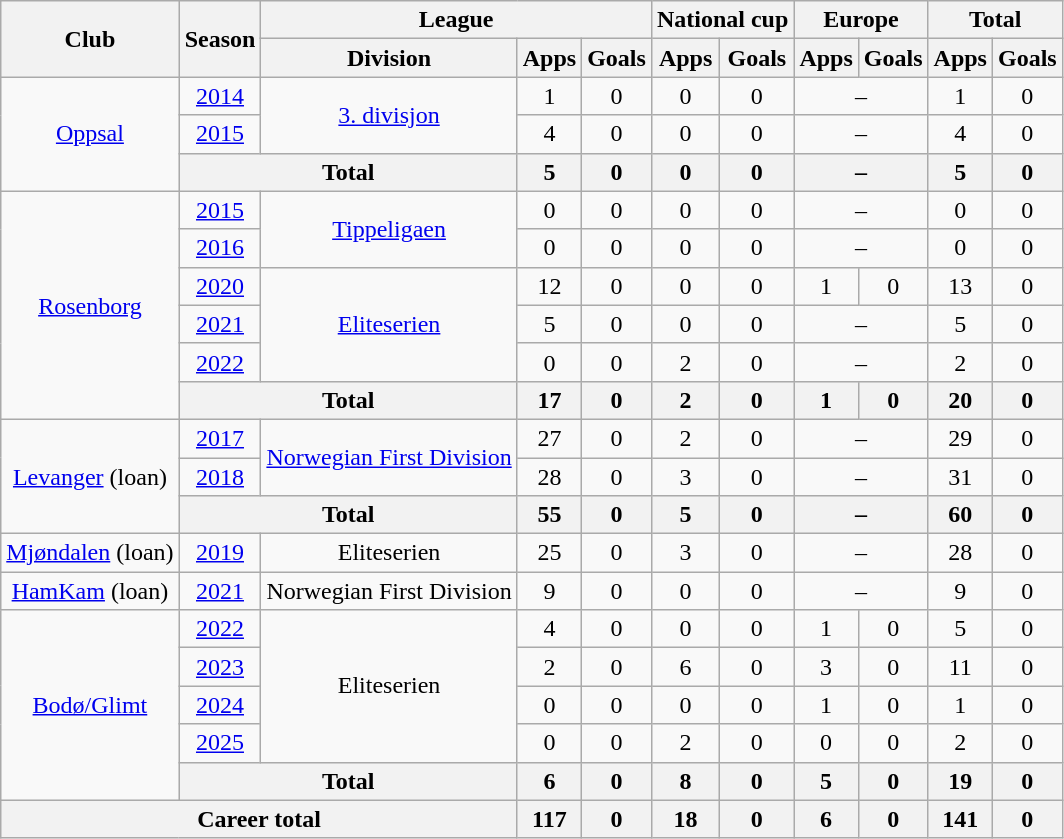<table class="wikitable" style="text-align:center">
<tr>
<th rowspan="2">Club</th>
<th rowspan="2">Season</th>
<th colspan="3">League</th>
<th colspan="2">National cup</th>
<th colspan="2">Europe</th>
<th colspan="2">Total</th>
</tr>
<tr>
<th>Division</th>
<th>Apps</th>
<th>Goals</th>
<th>Apps</th>
<th>Goals</th>
<th>Apps</th>
<th>Goals</th>
<th>Apps</th>
<th>Goals</th>
</tr>
<tr>
<td rowspan="3"><a href='#'>Oppsal</a></td>
<td><a href='#'>2014</a></td>
<td rowspan="2"><a href='#'>3. divisjon</a></td>
<td>1</td>
<td>0</td>
<td>0</td>
<td>0</td>
<td colspan="2">–</td>
<td>1</td>
<td>0</td>
</tr>
<tr>
<td><a href='#'>2015</a></td>
<td>4</td>
<td>0</td>
<td>0</td>
<td>0</td>
<td colspan="2">–</td>
<td>4</td>
<td>0</td>
</tr>
<tr>
<th colspan="2">Total</th>
<th>5</th>
<th>0</th>
<th>0</th>
<th>0</th>
<th colspan="2">–</th>
<th>5</th>
<th>0</th>
</tr>
<tr>
<td rowspan="6"><a href='#'>Rosenborg</a></td>
<td><a href='#'>2015</a></td>
<td rowspan="2"><a href='#'>Tippeligaen</a></td>
<td>0</td>
<td>0</td>
<td>0</td>
<td>0</td>
<td colspan="2">–</td>
<td>0</td>
<td>0</td>
</tr>
<tr>
<td><a href='#'>2016</a></td>
<td>0</td>
<td>0</td>
<td>0</td>
<td>0</td>
<td colspan="2">–</td>
<td>0</td>
<td>0</td>
</tr>
<tr>
<td><a href='#'>2020</a></td>
<td rowspan="3"><a href='#'>Eliteserien</a></td>
<td>12</td>
<td>0</td>
<td>0</td>
<td>0</td>
<td>1</td>
<td>0</td>
<td>13</td>
<td>0</td>
</tr>
<tr>
<td><a href='#'>2021</a></td>
<td>5</td>
<td>0</td>
<td>0</td>
<td>0</td>
<td colspan="2">–</td>
<td>5</td>
<td>0</td>
</tr>
<tr>
<td><a href='#'>2022</a></td>
<td>0</td>
<td>0</td>
<td>2</td>
<td>0</td>
<td colspan="2">–</td>
<td>2</td>
<td>0</td>
</tr>
<tr>
<th colspan="2">Total</th>
<th>17</th>
<th>0</th>
<th>2</th>
<th>0</th>
<th>1</th>
<th>0</th>
<th>20</th>
<th>0</th>
</tr>
<tr>
<td rowspan="3"><a href='#'>Levanger</a> (loan)</td>
<td><a href='#'>2017</a></td>
<td rowspan="2"><a href='#'>Norwegian First Division</a></td>
<td>27</td>
<td>0</td>
<td>2</td>
<td>0</td>
<td colspan="2">–</td>
<td>29</td>
<td>0</td>
</tr>
<tr>
<td><a href='#'>2018</a></td>
<td>28</td>
<td>0</td>
<td>3</td>
<td>0</td>
<td colspan="2">–</td>
<td>31</td>
<td>0</td>
</tr>
<tr>
<th colspan="2">Total</th>
<th>55</th>
<th>0</th>
<th>5</th>
<th>0</th>
<th colspan="2">–</th>
<th>60</th>
<th>0</th>
</tr>
<tr>
<td><a href='#'>Mjøndalen</a> (loan)</td>
<td><a href='#'>2019</a></td>
<td>Eliteserien</td>
<td>25</td>
<td>0</td>
<td>3</td>
<td>0</td>
<td colspan="2">–</td>
<td>28</td>
<td>0</td>
</tr>
<tr>
<td><a href='#'>HamKam</a> (loan)</td>
<td><a href='#'>2021</a></td>
<td>Norwegian First Division</td>
<td>9</td>
<td>0</td>
<td>0</td>
<td>0</td>
<td colspan="2">–</td>
<td>9</td>
<td>0</td>
</tr>
<tr>
<td rowspan="5"><a href='#'>Bodø/Glimt</a></td>
<td><a href='#'>2022</a></td>
<td rowspan="4">Eliteserien</td>
<td>4</td>
<td>0</td>
<td>0</td>
<td>0</td>
<td>1</td>
<td>0</td>
<td>5</td>
<td>0</td>
</tr>
<tr>
<td><a href='#'>2023</a></td>
<td>2</td>
<td>0</td>
<td>6</td>
<td>0</td>
<td>3</td>
<td>0</td>
<td>11</td>
<td>0</td>
</tr>
<tr>
<td><a href='#'>2024</a></td>
<td>0</td>
<td>0</td>
<td>0</td>
<td>0</td>
<td>1</td>
<td>0</td>
<td>1</td>
<td>0</td>
</tr>
<tr>
<td><a href='#'>2025</a></td>
<td>0</td>
<td>0</td>
<td>2</td>
<td>0</td>
<td>0</td>
<td>0</td>
<td>2</td>
<td>0</td>
</tr>
<tr>
<th colspan="2">Total</th>
<th>6</th>
<th>0</th>
<th>8</th>
<th>0</th>
<th>5</th>
<th>0</th>
<th>19</th>
<th>0</th>
</tr>
<tr>
<th colspan="3">Career total</th>
<th>117</th>
<th>0</th>
<th>18</th>
<th>0</th>
<th>6</th>
<th>0</th>
<th>141</th>
<th>0</th>
</tr>
</table>
